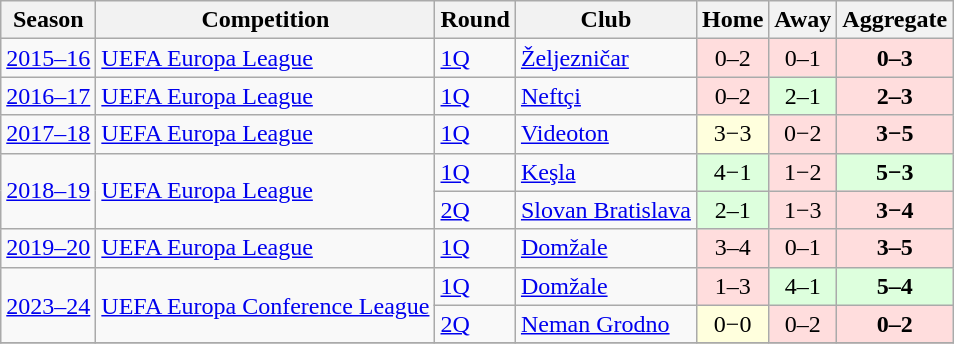<table class="wikitable">
<tr>
<th>Season</th>
<th>Competition</th>
<th>Round</th>
<th>Club</th>
<th>Home</th>
<th>Away</th>
<th>Aggregate</th>
</tr>
<tr>
<td><a href='#'>2015–16</a></td>
<td><a href='#'>UEFA Europa League</a></td>
<td><a href='#'>1Q</a></td>
<td> <a href='#'>Željezničar</a></td>
<td bgcolor="#ffdddd" style="text-align:center;">0–2</td>
<td bgcolor="#ffdddd" style="text-align:center;">0–1</td>
<td bgcolor="#ffdddd" style="text-align:center;"><strong>0–3</strong></td>
</tr>
<tr>
<td><a href='#'>2016–17</a></td>
<td><a href='#'>UEFA Europa League</a></td>
<td><a href='#'>1Q</a></td>
<td> <a href='#'>Neftçi</a></td>
<td bgcolor="#ffdddd" style="text-align:center;">0–2</td>
<td bgcolor="#ddffdd" style="text-align:center;">2–1</td>
<td bgcolor="#ffdddd" style="text-align:center;"><strong>2–3</strong></td>
</tr>
<tr>
<td><a href='#'>2017–18</a></td>
<td><a href='#'>UEFA Europa League</a></td>
<td><a href='#'>1Q</a></td>
<td> <a href='#'>Videoton</a></td>
<td bgcolor="#ffffdd" style="text-align:center;">3−3</td>
<td bgcolor="#ffdddd" style="text-align:center;">0−2</td>
<td bgcolor="#ffdddd" style="text-align:center;"><strong>3−5</strong></td>
</tr>
<tr>
<td rowspan="2"><a href='#'>2018–19</a></td>
<td rowspan="2"><a href='#'>UEFA Europa League</a></td>
<td><a href='#'>1Q</a></td>
<td> <a href='#'>Keşla</a></td>
<td bgcolor="#ddffdd" style="text-align:center;">4−1</td>
<td bgcolor="#ffdddd" style="text-align:center;">1−2</td>
<td bgcolor="#ddffdd" style="text-align:center;"><strong>5−3</strong></td>
</tr>
<tr>
<td><a href='#'>2Q</a></td>
<td> <a href='#'>Slovan Bratislava</a></td>
<td bgcolor="#ddffdd" style="text-align:center;">2–1</td>
<td bgcolor="#ffdddd" style="text-align:center;">1−3</td>
<td bgcolor="#ffdddd" style="text-align:center;"><strong>3−4</strong></td>
</tr>
<tr>
<td><a href='#'>2019–20</a></td>
<td><a href='#'>UEFA Europa League</a></td>
<td><a href='#'>1Q</a></td>
<td> <a href='#'>Domžale</a></td>
<td bgcolor="#ffdddd" style="text-align:center;">3–4</td>
<td bgcolor="#ffdddd" style="text-align:center;">0–1</td>
<td bgcolor="#ffdddd" style="text-align:center;"><strong>3–5</strong></td>
</tr>
<tr>
<td rowspan="2"><a href='#'>2023–24</a></td>
<td rowspan="2"><a href='#'>UEFA Europa Conference League</a></td>
<td><a href='#'>1Q</a></td>
<td> <a href='#'>Domžale</a></td>
<td bgcolor="#ffdddd" style="text-align:center;">1–3 </td>
<td bgcolor="#ddffdd" style="text-align:center;">4–1</td>
<td bgcolor="#ddffdd" style="text-align:center;"><strong>5–4</strong></td>
</tr>
<tr>
<td><a href='#'>2Q</a></td>
<td> <a href='#'>Neman Grodno</a></td>
<td bgcolor="#ffffdd" style="text-align:center;">0−0</td>
<td bgcolor="#ffdddd" style="text-align:center;">0–2</td>
<td bgcolor="#ffdddd" style="text-align:center;"><strong>0–2</strong></td>
</tr>
<tr>
</tr>
</table>
